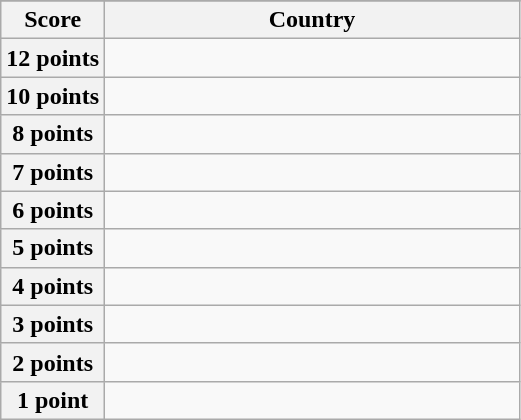<table class="wikitable">
<tr>
</tr>
<tr>
<th scope="col" width="20%">Score</th>
<th scope="col">Country</th>
</tr>
<tr>
<th scope="row">12 points</th>
<td></td>
</tr>
<tr>
<th scope="row">10 points</th>
<td></td>
</tr>
<tr>
<th scope="row">8 points</th>
<td></td>
</tr>
<tr>
<th scope="row">7 points</th>
<td></td>
</tr>
<tr>
<th scope="row">6 points</th>
<td></td>
</tr>
<tr>
<th scope="row">5 points</th>
<td></td>
</tr>
<tr>
<th scope="row">4 points</th>
<td></td>
</tr>
<tr>
<th scope="row">3 points</th>
<td></td>
</tr>
<tr>
<th scope="row">2 points</th>
<td></td>
</tr>
<tr>
<th scope="row" width=20%>1 point</th>
<td></td>
</tr>
</table>
